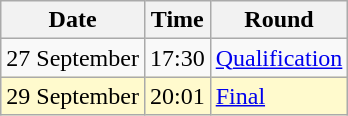<table class="wikitable">
<tr>
<th>Date</th>
<th>Time</th>
<th>Round</th>
</tr>
<tr>
<td>27 September</td>
<td>17:30</td>
<td><a href='#'>Qualification</a></td>
</tr>
<tr style=background:lemonchiffon>
<td>29 September</td>
<td>20:01</td>
<td><a href='#'>Final</a></td>
</tr>
</table>
